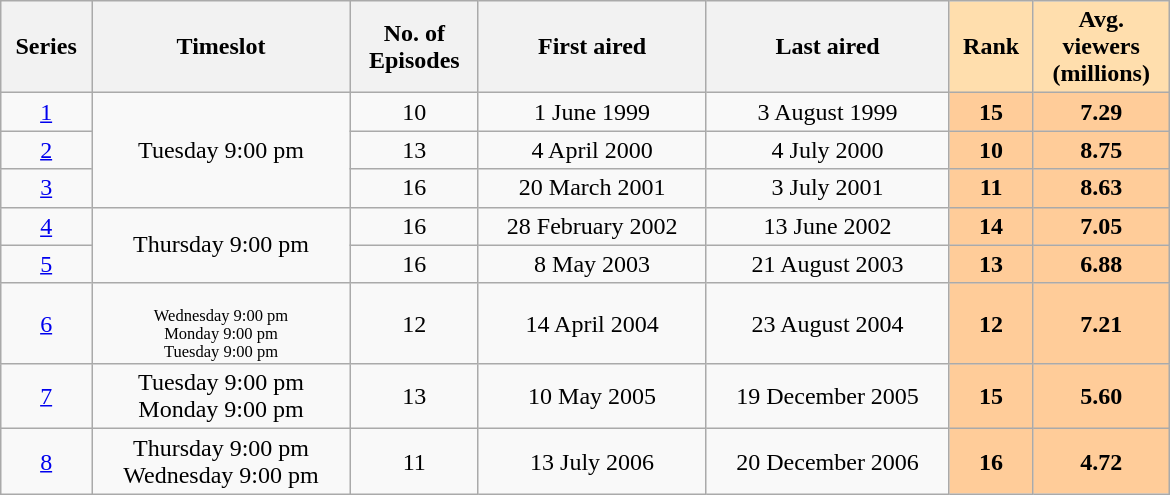<table class="wikitable" width="780">
<tr>
<th>Series</th>
<th>Timeslot</th>
<th>No. of<br>Episodes</th>
<th>First aired</th>
<th>Last aired</th>
<th style="background:#ffdead;">Rank</th>
<th style="background:#ffdead;">Avg. <br> viewers <br> (millions)</th>
</tr>
<tr>
<td align="center"><a href='#'>1</a></td>
<td rowspan="3" align="center">Tuesday 9:00 pm</td>
<td align="center">10</td>
<td align="center">1 June 1999</td>
<td align="center">3 August 1999</td>
<td style="background:#fc9; text-align:center;"><strong>15</strong></td>
<td style="background:#fc9; text-align:center;"><strong>7.29</strong></td>
</tr>
<tr>
<td align="center"><a href='#'>2</a></td>
<td align="center">13</td>
<td align="center">4 April 2000</td>
<td align="center">4 July 2000</td>
<td style="background:#fc9; text-align:center;"><strong>10</strong></td>
<td style="background:#fc9; text-align:center;"><strong>8.75</strong></td>
</tr>
<tr>
<td align="center"><a href='#'>3</a></td>
<td align="center">16</td>
<td align="center">20 March 2001</td>
<td align="center">3 July 2001</td>
<td style="background:#fc9; text-align:center;"><strong>11</strong></td>
<td style="background:#fc9; text-align:center;"><strong>8.63</strong></td>
</tr>
<tr>
<td align="center"><a href='#'>4</a></td>
<td rowspan="2" align="center">Thursday 9:00 pm</td>
<td align="center">16</td>
<td align="center">28 February 2002</td>
<td align="center">13 June 2002</td>
<td style="background:#fc9; text-align:center;"><strong>14</strong></td>
<td style="background:#fc9; text-align:center;"><strong>7.05</strong></td>
</tr>
<tr>
<td align="center"><a href='#'>5</a></td>
<td align="center">16</td>
<td align="center">8 May 2003</td>
<td align="center">21 August 2003</td>
<td style="background:#fc9; text-align:center;"><strong>13</strong></td>
<td style="background:#fc9; text-align:center;"><strong>6.88</strong></td>
</tr>
<tr>
<td align="center"><a href='#'>6</a></td>
<th style="background:#F9F9F9;font-size:11px;font-weight:normal;text-align:center;line-height:110%"><br>Wednesday 9:00 pm <br>
Monday 9:00 pm <br>
Tuesday 9:00 pm </th>
<td align="center">12</td>
<td align="center">14 April 2004</td>
<td align="center">23 August 2004</td>
<td style="background:#fc9; text-align:center;"><strong>12</strong></td>
<td style="background:#fc9; text-align:center;"><strong>7.21</strong></td>
</tr>
<tr>
<td align="center"><a href='#'>7</a></td>
<td align="center">Tuesday 9:00 pm <br>Monday 9:00 pm </td>
<td align="center">13</td>
<td align="center">10 May 2005</td>
<td align="center">19 December 2005</td>
<td style="background:#fc9; text-align:center;"><strong>15</strong></td>
<td style="background:#fc9; text-align:center;"><strong>5.60</strong></td>
</tr>
<tr>
<td align="center"><a href='#'>8</a></td>
<td rowspan="2" align="center">Thursday 9:00 pm <br>Wednesday 9:00 pm </td>
<td align="center">11</td>
<td align="center">13 July 2006</td>
<td align="center">20 December 2006</td>
<td style="background:#fc9; text-align:center;"><strong>16</strong></td>
<td style="background:#fc9; text-align:center;"><strong>4.72</strong></td>
</tr>
</table>
